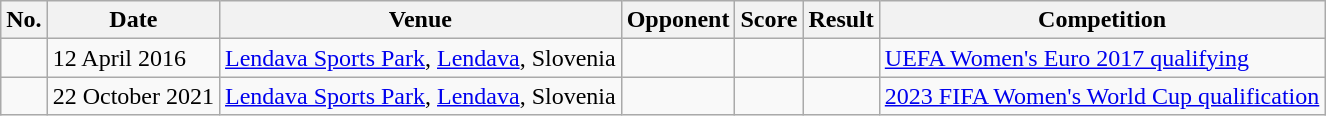<table class="wikitable sortable">
<tr>
<th>No.</th>
<th>Date</th>
<th>Venue</th>
<th>Opponent</th>
<th>Score</th>
<th>Result</th>
<th>Competition</th>
</tr>
<tr>
<td></td>
<td>12 April 2016</td>
<td><a href='#'>Lendava Sports Park</a>, <a href='#'>Lendava</a>, Slovenia</td>
<td></td>
<td></td>
<td></td>
<td><a href='#'>UEFA Women's Euro 2017 qualifying</a></td>
</tr>
<tr>
<td></td>
<td>22 October 2021</td>
<td><a href='#'>Lendava Sports Park</a>, <a href='#'>Lendava</a>, Slovenia</td>
<td></td>
<td></td>
<td></td>
<td><a href='#'>2023 FIFA Women's World Cup qualification</a></td>
</tr>
</table>
